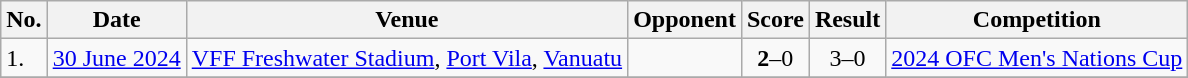<table class="wikitable">
<tr>
<th>No.</th>
<th>Date</th>
<th>Venue</th>
<th>Opponent</th>
<th>Score</th>
<th>Result</th>
<th>Competition</th>
</tr>
<tr>
<td>1.</td>
<td><a href='#'>30 June 2024</a></td>
<td><a href='#'>VFF Freshwater Stadium</a>, <a href='#'>Port Vila</a>, <a href='#'>Vanuatu</a></td>
<td></td>
<td align=center><strong>2</strong>–0</td>
<td align=center>3–0</td>
<td><a href='#'>2024 OFC Men's Nations Cup</a></td>
</tr>
<tr>
</tr>
</table>
